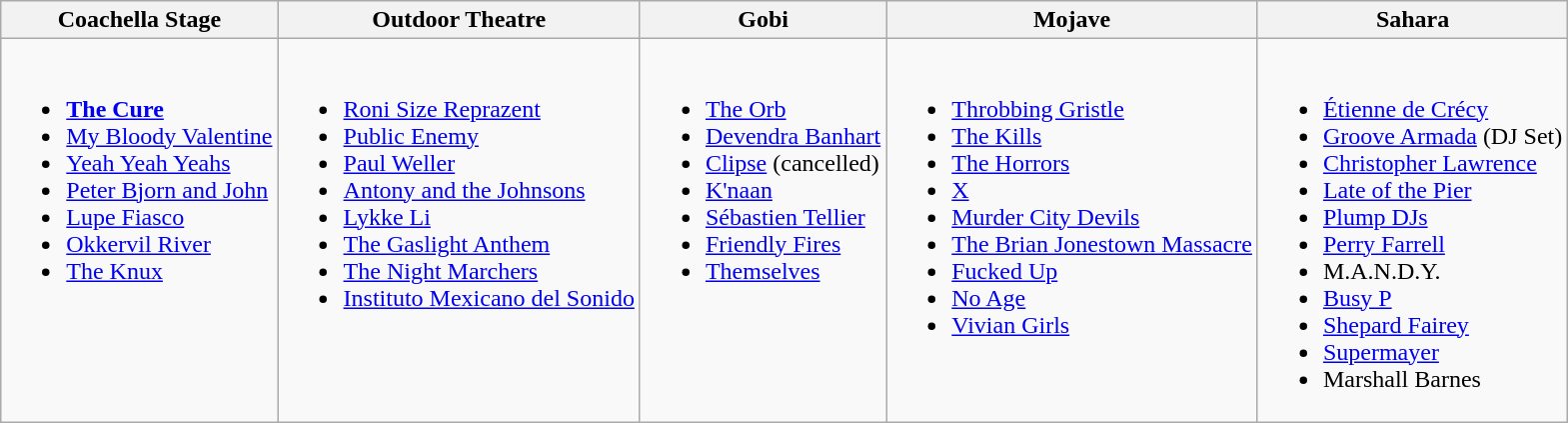<table class="wikitable">
<tr>
<th>Coachella Stage</th>
<th>Outdoor Theatre</th>
<th>Gobi</th>
<th>Mojave</th>
<th>Sahara</th>
</tr>
<tr valign="top">
<td><br><ul><li><strong><a href='#'>The Cure</a></strong></li><li><a href='#'>My Bloody Valentine</a></li><li><a href='#'>Yeah Yeah Yeahs</a></li><li><a href='#'>Peter Bjorn and John</a></li><li><a href='#'>Lupe Fiasco</a></li><li><a href='#'>Okkervil River</a></li><li><a href='#'>The Knux</a></li></ul></td>
<td><br><ul><li><a href='#'>Roni Size Reprazent</a></li><li><a href='#'>Public Enemy</a></li><li><a href='#'>Paul Weller</a></li><li><a href='#'>Antony and the Johnsons</a></li><li><a href='#'>Lykke Li</a></li><li><a href='#'>The Gaslight Anthem</a></li><li><a href='#'>The Night Marchers</a></li><li><a href='#'>Instituto Mexicano del Sonido</a></li></ul></td>
<td><br><ul><li><a href='#'>The Orb</a></li><li><a href='#'>Devendra Banhart</a></li><li><a href='#'>Clipse</a> (cancelled)</li><li><a href='#'>K'naan</a></li><li><a href='#'>Sébastien Tellier</a></li><li><a href='#'>Friendly Fires</a></li><li><a href='#'>Themselves</a></li></ul></td>
<td><br><ul><li><a href='#'>Throbbing Gristle</a></li><li><a href='#'>The Kills</a></li><li><a href='#'>The Horrors</a></li><li><a href='#'>X</a></li><li><a href='#'>Murder City Devils</a></li><li><a href='#'>The Brian Jonestown Massacre</a></li><li><a href='#'>Fucked Up</a></li><li><a href='#'>No Age</a></li><li><a href='#'>Vivian Girls</a></li></ul></td>
<td><br><ul><li><a href='#'>Étienne de Crécy</a></li><li><a href='#'>Groove Armada</a> (DJ Set)</li><li><a href='#'>Christopher Lawrence</a></li><li><a href='#'>Late of the Pier</a></li><li><a href='#'>Plump DJs</a></li><li><a href='#'>Perry Farrell</a></li><li>M.A.N.D.Y.</li><li><a href='#'>Busy P</a></li><li><a href='#'>Shepard Fairey</a></li><li><a href='#'>Supermayer</a></li><li>Marshall Barnes</li></ul></td>
</tr>
</table>
